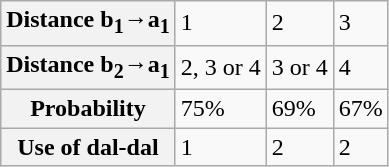<table class="wikitable">
<tr>
<th>Distance b<sub>1</sub>→a<sub>1</sub></th>
<td>1</td>
<td>2</td>
<td>3</td>
</tr>
<tr>
<th>Distance b<sub>2</sub>→a<sub>1</sub></th>
<td>2, 3 or 4</td>
<td>3 or 4</td>
<td>4</td>
</tr>
<tr>
<th>Probability</th>
<td>75%</td>
<td>69%</td>
<td>67%</td>
</tr>
<tr>
<th>Use of dal-dal</th>
<td>1</td>
<td>2</td>
<td>2</td>
</tr>
</table>
